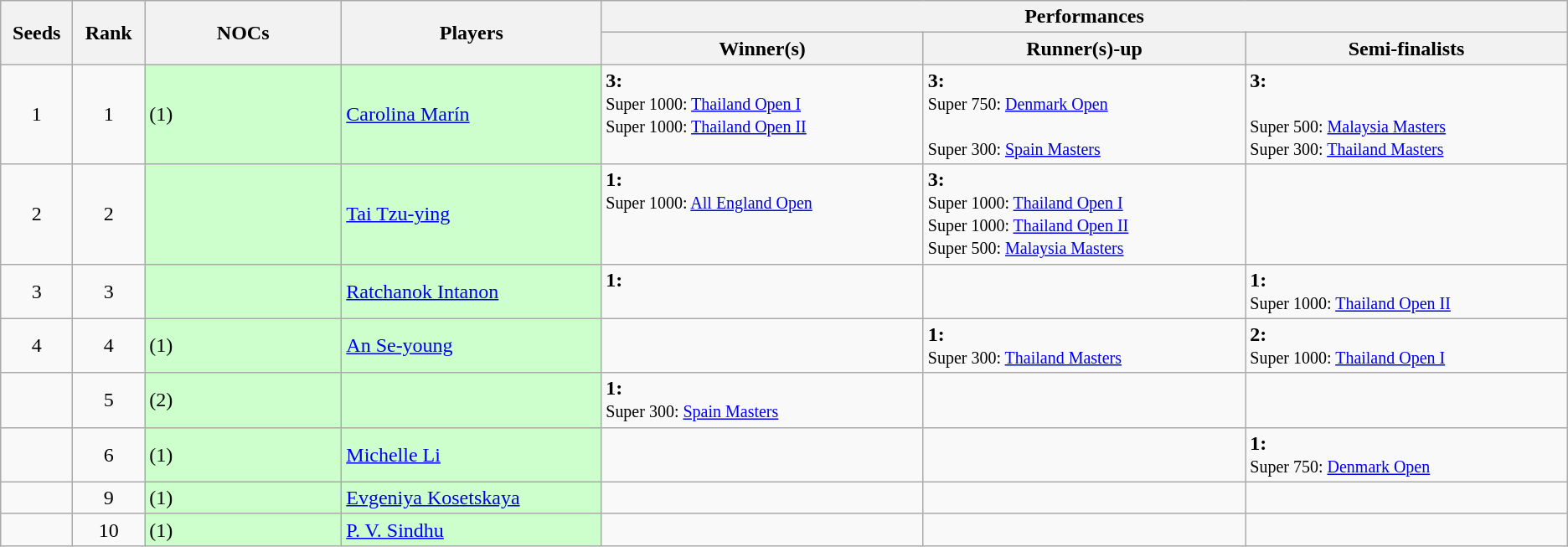<table class="wikitable">
<tr>
<th rowspan="2" width="50">Seeds</th>
<th rowspan="2" width="50">Rank</th>
<th rowspan="2" width="150">NOCs</th>
<th rowspan="2" width="200">Players</th>
<th colspan="3">Performances</th>
</tr>
<tr>
<th width="250">Winner(s)</th>
<th width="250">Runner(s)-up</th>
<th width="250">Semi-finalists</th>
</tr>
<tr>
<td align="center">1</td>
<td align="center">1</td>
<td bgcolor="#ccffcc"> (1)</td>
<td bgcolor="#ccffcc"><a href='#'>Carolina Marín</a></td>
<td valign="top"><strong>3:</strong><br><small>Super 1000: <a href='#'>Thailand Open I</a><br>Super 1000: <a href='#'>Thailand Open II</a><br></small></td>
<td valign="top"><strong>3:</strong><br><small>Super 750: <a href='#'>Denmark Open</a><br>  <br>Super 300: <a href='#'>Spain Masters</a></small></td>
<td valign="top"><strong>3:</strong><br><small> <br>Super 500: <a href='#'>Malaysia Masters</a><br>Super 300: <a href='#'>Thailand Masters</a></small></td>
</tr>
<tr>
<td align="center">2</td>
<td align="center">2</td>
<td bgcolor="#ccffcc"></td>
<td bgcolor="#ccffcc"><a href='#'>Tai Tzu-ying</a></td>
<td valign="top"><strong>1:</strong><br><small>Super 1000: <a href='#'>All England Open</a></small></td>
<td valign="top"><strong>3:</strong><br><small>Super 1000: <a href='#'>Thailand Open I</a><br>Super 1000: <a href='#'>Thailand Open II</a><br>Super 500: <a href='#'>Malaysia Masters</a></small></td>
<td valign="top"></td>
</tr>
<tr>
<td align="center">3</td>
<td align="center">3</td>
<td bgcolor="#ccffcc"></td>
<td bgcolor="#ccffcc"><a href='#'>Ratchanok Intanon</a></td>
<td valign="top"><strong>1:</strong><br><small></small></td>
<td valign="top"></td>
<td valign="top"><strong>1:</strong><br><small>Super 1000: <a href='#'>Thailand Open II</a></small></td>
</tr>
<tr>
<td align="center">4</td>
<td align="center">4</td>
<td bgcolor="#ccffcc"> (1)</td>
<td bgcolor="#ccffcc"><a href='#'>An Se-young</a></td>
<td valign="top"></td>
<td valign="top"><strong>1:</strong><br><small>Super 300: <a href='#'>Thailand Masters</a></small></td>
<td valign="top"><strong>2:</strong><br><small>Super 1000: <a href='#'>Thailand Open I</a><br></small></td>
</tr>
<tr>
<td align="center"></td>
<td align="center">5</td>
<td bgcolor="#ccffcc"> (2)</td>
<td bgcolor="#ccffcc"></td>
<td valign="top"><strong>1:</strong><br><small>Super 300: <a href='#'>Spain Masters</a></small></td>
<td valign="top"></td>
<td valign="top"></td>
</tr>
<tr>
<td align="center"></td>
<td align="center">6</td>
<td bgcolor="#ccffcc"> (1)</td>
<td bgcolor="#ccffcc"><a href='#'>Michelle Li</a></td>
<td valign="top"></td>
<td valign="top"></td>
<td valign="top"><strong>1:</strong><br><small>Super 750: <a href='#'>Denmark Open</a></small></td>
</tr>
<tr>
<td align="center"></td>
<td align="center">9</td>
<td bgcolor="#ccffcc"> (1)</td>
<td bgcolor="#ccffcc"><a href='#'>Evgeniya Kosetskaya</a></td>
<td valign="top"></td>
<td valign="top"></td>
<td valign="top"></td>
</tr>
<tr>
<td align="center"></td>
<td align="center">10</td>
<td bgcolor="#ccffcc"> (1)</td>
<td bgcolor="#ccffcc"><a href='#'>P. V. Sindhu</a></td>
<td valign="top"></td>
<td valign="top"></td>
<td valign="top"></td>
</tr>
</table>
